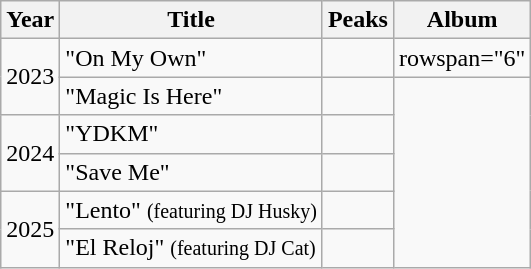<table class="wikitable sortable">
<tr>
<th>Year</th>
<th>Title</th>
<th>Peaks</th>
<th>Album</th>
</tr>
<tr>
<td rowspan="2">2023</td>
<td>"On My Own"</td>
<td></td>
<td>rowspan="6"</td>
</tr>
<tr>
<td>"Magic Is Here"</td>
<td></td>
</tr>
<tr>
<td rowspan="2">2024</td>
<td>"YDKM"</td>
<td></td>
</tr>
<tr>
<td>"Save Me"</td>
<td></td>
</tr>
<tr>
<td rowspan="2">2025</td>
<td>"Lento" <small>(featuring DJ Husky)</small></td>
<td></td>
</tr>
<tr>
<td>"El Reloj" <small>(featuring DJ Cat)</small></td>
<td></td>
</tr>
</table>
